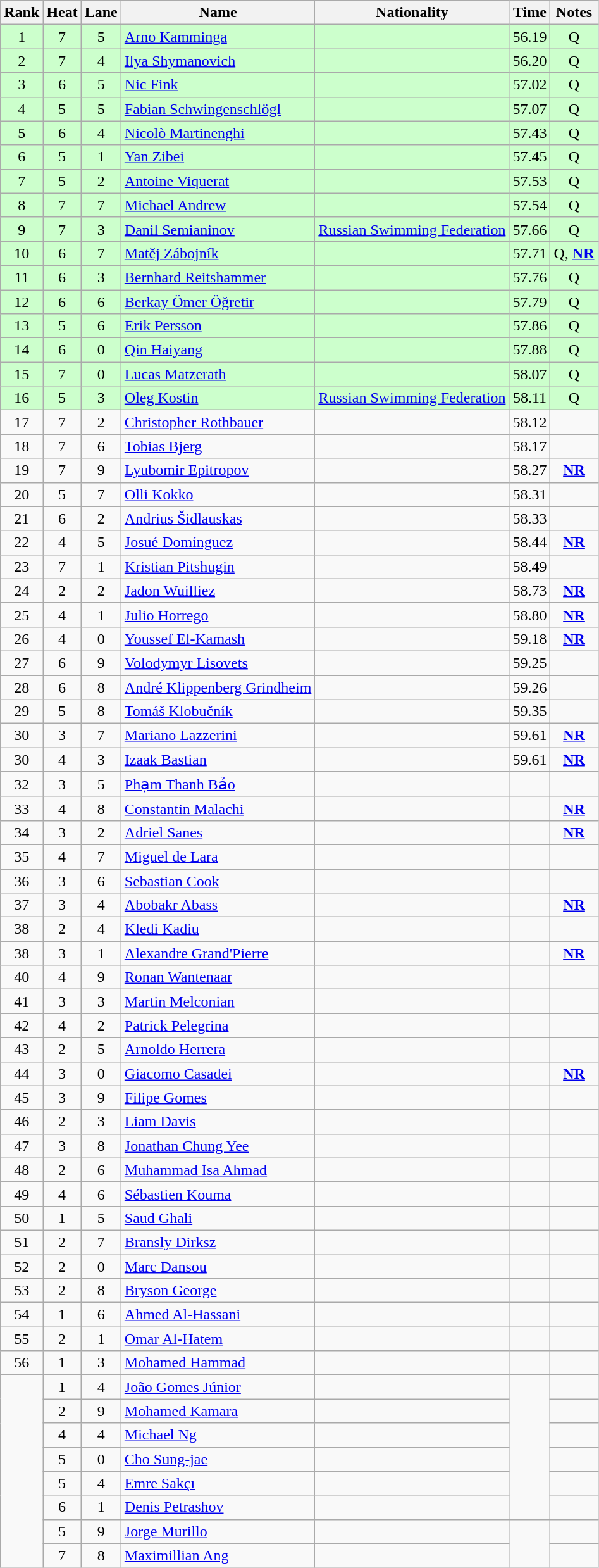<table class="wikitable sortable" style="text-align:center">
<tr>
<th>Rank</th>
<th>Heat</th>
<th>Lane</th>
<th>Name</th>
<th>Nationality</th>
<th>Time</th>
<th>Notes</th>
</tr>
<tr bgcolor=ccffcc>
<td>1</td>
<td>7</td>
<td>5</td>
<td align=left><a href='#'>Arno Kamminga</a></td>
<td align=left></td>
<td>56.19</td>
<td>Q</td>
</tr>
<tr bgcolor=ccffcc>
<td>2</td>
<td>7</td>
<td>4</td>
<td align=left><a href='#'>Ilya Shymanovich</a></td>
<td align=left></td>
<td>56.20</td>
<td>Q</td>
</tr>
<tr bgcolor=ccffcc>
<td>3</td>
<td>6</td>
<td>5</td>
<td align=left><a href='#'>Nic Fink</a></td>
<td align=left></td>
<td>57.02</td>
<td>Q</td>
</tr>
<tr bgcolor=ccffcc>
<td>4</td>
<td>5</td>
<td>5</td>
<td align=left><a href='#'>Fabian Schwingenschlögl</a></td>
<td align=left></td>
<td>57.07</td>
<td>Q</td>
</tr>
<tr bgcolor=ccffcc>
<td>5</td>
<td>6</td>
<td>4</td>
<td align=left><a href='#'>Nicolò Martinenghi</a></td>
<td align=left></td>
<td>57.43</td>
<td>Q</td>
</tr>
<tr bgcolor=ccffcc>
<td>6</td>
<td>5</td>
<td>1</td>
<td align=left><a href='#'>Yan Zibei</a></td>
<td align=left></td>
<td>57.45</td>
<td>Q</td>
</tr>
<tr bgcolor=ccffcc>
<td>7</td>
<td>5</td>
<td>2</td>
<td align=left><a href='#'>Antoine Viquerat</a></td>
<td align=left></td>
<td>57.53</td>
<td>Q</td>
</tr>
<tr bgcolor=ccffcc>
<td>8</td>
<td>7</td>
<td>7</td>
<td align=left><a href='#'>Michael Andrew</a></td>
<td align=left></td>
<td>57.54</td>
<td>Q</td>
</tr>
<tr bgcolor=ccffcc>
<td>9</td>
<td>7</td>
<td>3</td>
<td align=left><a href='#'>Danil Semianinov</a></td>
<td align=left> <a href='#'>Russian Swimming Federation</a></td>
<td>57.66</td>
<td>Q</td>
</tr>
<tr bgcolor=ccffcc>
<td>10</td>
<td>6</td>
<td>7</td>
<td align=left><a href='#'>Matěj Zábojník</a></td>
<td align=left></td>
<td>57.71</td>
<td>Q, <strong><a href='#'>NR</a></strong></td>
</tr>
<tr bgcolor=ccffcc>
<td>11</td>
<td>6</td>
<td>3</td>
<td align=left><a href='#'>Bernhard Reitshammer</a></td>
<td align=left></td>
<td>57.76</td>
<td>Q</td>
</tr>
<tr bgcolor=ccffcc>
<td>12</td>
<td>6</td>
<td>6</td>
<td align=left><a href='#'>Berkay Ömer Öğretir</a></td>
<td align=left></td>
<td>57.79</td>
<td>Q</td>
</tr>
<tr bgcolor=ccffcc>
<td>13</td>
<td>5</td>
<td>6</td>
<td align=left><a href='#'>Erik Persson</a></td>
<td align=left></td>
<td>57.86</td>
<td>Q</td>
</tr>
<tr bgcolor=ccffcc>
<td>14</td>
<td>6</td>
<td>0</td>
<td align=left><a href='#'>Qin Haiyang</a></td>
<td align=left></td>
<td>57.88</td>
<td>Q</td>
</tr>
<tr bgcolor=ccffcc>
<td>15</td>
<td>7</td>
<td>0</td>
<td align=left><a href='#'>Lucas Matzerath</a></td>
<td align=left></td>
<td>58.07</td>
<td>Q</td>
</tr>
<tr bgcolor=ccffcc>
<td>16</td>
<td>5</td>
<td>3</td>
<td align=left><a href='#'>Oleg Kostin</a></td>
<td align=left> <a href='#'>Russian Swimming Federation</a></td>
<td>58.11</td>
<td>Q</td>
</tr>
<tr>
<td>17</td>
<td>7</td>
<td>2</td>
<td align=left><a href='#'>Christopher Rothbauer</a></td>
<td align=left></td>
<td>58.12</td>
<td></td>
</tr>
<tr>
<td>18</td>
<td>7</td>
<td>6</td>
<td align=left><a href='#'>Tobias Bjerg</a></td>
<td align=left></td>
<td>58.17</td>
<td></td>
</tr>
<tr>
<td>19</td>
<td>7</td>
<td>9</td>
<td align=left><a href='#'>Lyubomir Epitropov</a></td>
<td align=left></td>
<td>58.27</td>
<td><strong><a href='#'>NR</a></strong></td>
</tr>
<tr>
<td>20</td>
<td>5</td>
<td>7</td>
<td align=left><a href='#'>Olli Kokko</a></td>
<td align=left></td>
<td>58.31</td>
<td></td>
</tr>
<tr>
<td>21</td>
<td>6</td>
<td>2</td>
<td align=left><a href='#'>Andrius Šidlauskas</a></td>
<td align=left></td>
<td>58.33</td>
<td></td>
</tr>
<tr>
<td>22</td>
<td>4</td>
<td>5</td>
<td align=left><a href='#'>Josué Domínguez</a></td>
<td align=left></td>
<td>58.44</td>
<td><strong><a href='#'>NR</a></strong></td>
</tr>
<tr>
<td>23</td>
<td>7</td>
<td>1</td>
<td align=left><a href='#'>Kristian Pitshugin</a></td>
<td align=left></td>
<td>58.49</td>
<td></td>
</tr>
<tr>
<td>24</td>
<td>2</td>
<td>2</td>
<td align=left><a href='#'>Jadon Wuilliez</a></td>
<td align=left></td>
<td>58.73</td>
<td><strong><a href='#'>NR</a></strong></td>
</tr>
<tr>
<td>25</td>
<td>4</td>
<td>1</td>
<td align=left><a href='#'>Julio Horrego</a></td>
<td align=left></td>
<td>58.80</td>
<td><strong><a href='#'>NR</a></strong></td>
</tr>
<tr>
<td>26</td>
<td>4</td>
<td>0</td>
<td align=left><a href='#'>Youssef El-Kamash</a></td>
<td align=left></td>
<td>59.18</td>
<td><strong><a href='#'>NR</a></strong></td>
</tr>
<tr>
<td>27</td>
<td>6</td>
<td>9</td>
<td align=left><a href='#'>Volodymyr Lisovets</a></td>
<td align=left></td>
<td>59.25</td>
<td></td>
</tr>
<tr>
<td>28</td>
<td>6</td>
<td>8</td>
<td align=left><a href='#'>André Klippenberg Grindheim</a></td>
<td align=left></td>
<td>59.26</td>
<td></td>
</tr>
<tr>
<td>29</td>
<td>5</td>
<td>8</td>
<td align=left><a href='#'>Tomáš Klobučník</a></td>
<td align=left></td>
<td>59.35</td>
<td></td>
</tr>
<tr>
<td>30</td>
<td>3</td>
<td>7</td>
<td align=left><a href='#'>Mariano Lazzerini</a></td>
<td align=left></td>
<td>59.61</td>
<td><strong><a href='#'>NR</a></strong></td>
</tr>
<tr>
<td>30</td>
<td>4</td>
<td>3</td>
<td align=left><a href='#'>Izaak Bastian</a></td>
<td align=left></td>
<td>59.61</td>
<td><strong><a href='#'>NR</a></strong></td>
</tr>
<tr>
<td>32</td>
<td>3</td>
<td>5</td>
<td align=left><a href='#'>Phạm Thanh Bảo</a></td>
<td align=left></td>
<td></td>
<td></td>
</tr>
<tr>
<td>33</td>
<td>4</td>
<td>8</td>
<td align=left><a href='#'>Constantin Malachi</a></td>
<td align=left></td>
<td></td>
<td><strong><a href='#'>NR</a></strong></td>
</tr>
<tr>
<td>34</td>
<td>3</td>
<td>2</td>
<td align=left><a href='#'>Adriel Sanes</a></td>
<td align=left></td>
<td></td>
<td><strong><a href='#'>NR</a></strong></td>
</tr>
<tr>
<td>35</td>
<td>4</td>
<td>7</td>
<td align=left><a href='#'>Miguel de Lara</a></td>
<td align=left></td>
<td></td>
<td></td>
</tr>
<tr>
<td>36</td>
<td>3</td>
<td>6</td>
<td align=left><a href='#'>Sebastian Cook</a></td>
<td align=left></td>
<td></td>
<td></td>
</tr>
<tr>
<td>37</td>
<td>3</td>
<td>4</td>
<td align=left><a href='#'>Abobakr Abass</a></td>
<td align=left></td>
<td></td>
<td><strong><a href='#'>NR</a></strong></td>
</tr>
<tr>
<td>38</td>
<td>2</td>
<td>4</td>
<td align=left><a href='#'>Kledi Kadiu</a></td>
<td align=left></td>
<td></td>
<td></td>
</tr>
<tr>
<td>38</td>
<td>3</td>
<td>1</td>
<td align=left><a href='#'>Alexandre Grand'Pierre</a></td>
<td align=left></td>
<td></td>
<td><strong><a href='#'>NR</a></strong></td>
</tr>
<tr>
<td>40</td>
<td>4</td>
<td>9</td>
<td align=left><a href='#'>Ronan Wantenaar</a></td>
<td align=left></td>
<td></td>
<td></td>
</tr>
<tr>
<td>41</td>
<td>3</td>
<td>3</td>
<td align=left><a href='#'>Martin Melconian</a></td>
<td align=left></td>
<td></td>
<td></td>
</tr>
<tr>
<td>42</td>
<td>4</td>
<td>2</td>
<td align=left><a href='#'>Patrick Pelegrina</a></td>
<td align=left></td>
<td></td>
<td></td>
</tr>
<tr>
<td>43</td>
<td>2</td>
<td>5</td>
<td align=left><a href='#'>Arnoldo Herrera</a></td>
<td align=left></td>
<td></td>
<td></td>
</tr>
<tr>
<td>44</td>
<td>3</td>
<td>0</td>
<td align=left><a href='#'>Giacomo Casadei</a></td>
<td align=left></td>
<td></td>
<td><strong><a href='#'>NR</a></strong></td>
</tr>
<tr>
<td>45</td>
<td>3</td>
<td>9</td>
<td align=left><a href='#'>Filipe Gomes</a></td>
<td align=left></td>
<td></td>
<td></td>
</tr>
<tr>
<td>46</td>
<td>2</td>
<td>3</td>
<td align=left><a href='#'>Liam Davis</a></td>
<td align=left></td>
<td></td>
<td></td>
</tr>
<tr>
<td>47</td>
<td>3</td>
<td>8</td>
<td align=left><a href='#'>Jonathan Chung Yee</a></td>
<td align=left></td>
<td></td>
<td></td>
</tr>
<tr>
<td>48</td>
<td>2</td>
<td>6</td>
<td align=left><a href='#'>Muhammad Isa Ahmad</a></td>
<td align=left></td>
<td></td>
<td></td>
</tr>
<tr>
<td>49</td>
<td>4</td>
<td>6</td>
<td align=left><a href='#'>Sébastien Kouma</a></td>
<td align=left></td>
<td></td>
<td></td>
</tr>
<tr>
<td>50</td>
<td>1</td>
<td>5</td>
<td align=left><a href='#'>Saud Ghali</a></td>
<td align=left></td>
<td></td>
<td></td>
</tr>
<tr>
<td>51</td>
<td>2</td>
<td>7</td>
<td align=left><a href='#'>Bransly Dirksz</a></td>
<td align=left></td>
<td></td>
<td></td>
</tr>
<tr>
<td>52</td>
<td>2</td>
<td>0</td>
<td align=left><a href='#'>Marc Dansou</a></td>
<td align=left></td>
<td></td>
<td></td>
</tr>
<tr>
<td>53</td>
<td>2</td>
<td>8</td>
<td align=left><a href='#'>Bryson George</a></td>
<td align=left></td>
<td></td>
<td></td>
</tr>
<tr>
<td>54</td>
<td>1</td>
<td>6</td>
<td align=left><a href='#'>Ahmed Al-Hassani</a></td>
<td align=left></td>
<td></td>
<td></td>
</tr>
<tr>
<td>55</td>
<td>2</td>
<td>1</td>
<td align=left><a href='#'>Omar Al-Hatem</a></td>
<td align=left></td>
<td></td>
<td></td>
</tr>
<tr>
<td>56</td>
<td>1</td>
<td>3</td>
<td align=left><a href='#'>Mohamed Hammad</a></td>
<td align=left></td>
<td></td>
<td></td>
</tr>
<tr>
<td rowspan=8></td>
<td>1</td>
<td>4</td>
<td align=left><a href='#'>João Gomes Júnior</a></td>
<td align=left></td>
<td rowspan=6></td>
<td></td>
</tr>
<tr>
<td>2</td>
<td>9</td>
<td align=left><a href='#'>Mohamed Kamara</a></td>
<td align=left></td>
<td></td>
</tr>
<tr>
<td>4</td>
<td>4</td>
<td align=left><a href='#'>Michael Ng</a></td>
<td align=left></td>
<td></td>
</tr>
<tr>
<td>5</td>
<td>0</td>
<td align=left><a href='#'>Cho Sung-jae</a></td>
<td align=left></td>
<td></td>
</tr>
<tr>
<td>5</td>
<td>4</td>
<td align=left><a href='#'>Emre Sakçı</a></td>
<td align=left></td>
<td></td>
</tr>
<tr>
<td>6</td>
<td>1</td>
<td align=left><a href='#'>Denis Petrashov</a></td>
<td align=left></td>
<td></td>
</tr>
<tr>
<td>5</td>
<td>9</td>
<td align=left><a href='#'>Jorge Murillo</a></td>
<td align=left></td>
<td rowspan=2></td>
<td></td>
</tr>
<tr>
<td>7</td>
<td>8</td>
<td align=left><a href='#'>Maximillian Ang</a></td>
<td align=left></td>
<td></td>
</tr>
</table>
